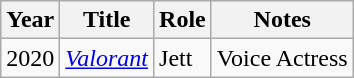<table class="wikitable">
<tr>
<th>Year</th>
<th>Title</th>
<th>Role</th>
<th>Notes</th>
</tr>
<tr>
<td>2020</td>
<td><em><a href='#'>Valorant</a></em></td>
<td>Jett</td>
<td>Voice Actress</td>
</tr>
</table>
